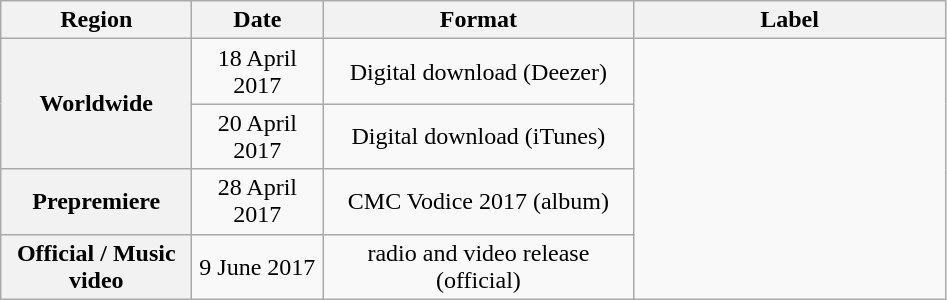<table class="wikitable sortable plainrowheaders" style="text-align:center;">
<tr>
<th width=120>Region</th>
<th width=80>Date</th>
<th width=200>Format</th>
<th width=200>Label</th>
</tr>
<tr>
<th scope="row" rowspan=2>Worldwide</th>
<td>18 April 2017</td>
<td>Digital download (Deezer)</td>
<td rowspan=4></td>
</tr>
<tr>
<td>20 April 2017</td>
<td>Digital download (iTunes)</td>
</tr>
<tr>
<th scope="row">Prepremiere</th>
<td>28 April 2017</td>
<td>CMC Vodice 2017 (album)</td>
</tr>
<tr>
<th scope="row">Official / Music video</th>
<td>9 June 2017</td>
<td>radio and video release (official)</td>
</tr>
</table>
